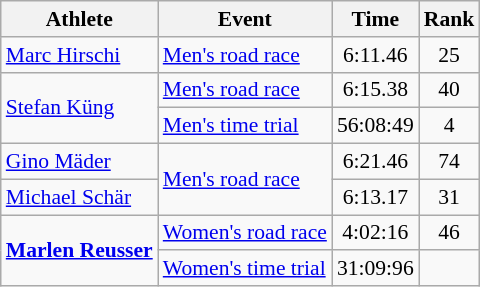<table class="wikitable" style="font-size:90%">
<tr>
<th>Athlete</th>
<th>Event</th>
<th>Time</th>
<th>Rank</th>
</tr>
<tr align=center>
<td align=left><a href='#'>Marc Hirschi</a></td>
<td align=left><a href='#'>Men's road race</a></td>
<td>6:11.46</td>
<td>25</td>
</tr>
<tr align=center>
<td align=left rowspan=2><a href='#'>Stefan Küng</a></td>
<td align=left><a href='#'>Men's road race</a></td>
<td>6:15.38</td>
<td>40</td>
</tr>
<tr align=center>
<td align=left><a href='#'>Men's time trial</a></td>
<td>56:08:49</td>
<td>4</td>
</tr>
<tr align=center>
<td align=left><a href='#'>Gino Mäder</a></td>
<td align=left rowspan=2><a href='#'>Men's road race</a></td>
<td>6:21.46</td>
<td>74</td>
</tr>
<tr align=center>
<td align=left><a href='#'>Michael Schär</a></td>
<td>6:13.17</td>
<td>31</td>
</tr>
<tr align=center>
<td align=left rowspan=2><strong><a href='#'>Marlen Reusser</a></strong></td>
<td align=left><a href='#'>Women's road race</a></td>
<td>4:02:16</td>
<td>46</td>
</tr>
<tr align=center>
<td align=left><a href='#'>Women's time trial</a></td>
<td>31:09:96</td>
<td></td>
</tr>
</table>
